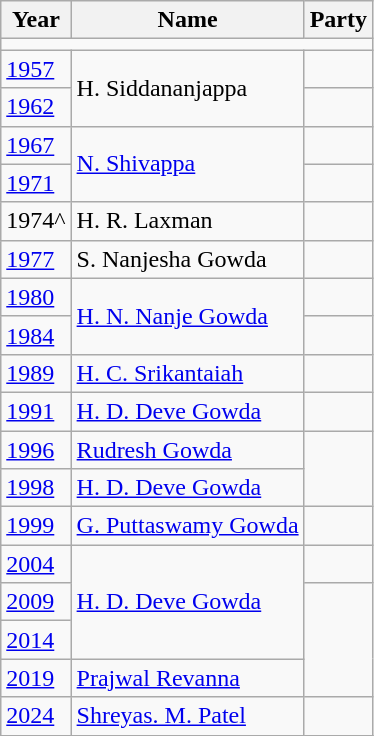<table class="wikitable sortable">
<tr>
<th>Year</th>
<th>Name</th>
<th colspan="2">Party</th>
</tr>
<tr>
<td colspan="4"></td>
</tr>
<tr>
<td><a href='#'>1957</a></td>
<td rowspan="2">H. Siddananjappa</td>
<td></td>
</tr>
<tr>
<td><a href='#'>1962</a></td>
</tr>
<tr>
<td><a href='#'>1967</a></td>
<td rowspan="2"><a href='#'>N. Shivappa</a></td>
<td></td>
</tr>
<tr>
<td><a href='#'>1971</a></td>
<td></td>
</tr>
<tr>
<td>1974^</td>
<td>H. R. Laxman</td>
</tr>
<tr>
<td><a href='#'>1977</a></td>
<td>S. Nanjesha Gowda</td>
<td></td>
</tr>
<tr>
<td><a href='#'>1980</a></td>
<td rowspan="2"><a href='#'>H. N. Nanje Gowda</a></td>
<td></td>
</tr>
<tr>
<td><a href='#'>1984</a></td>
<td></td>
</tr>
<tr>
<td><a href='#'>1989</a></td>
<td><a href='#'>H. C. Srikantaiah</a></td>
</tr>
<tr>
<td><a href='#'>1991</a></td>
<td><a href='#'>H. D. Deve Gowda</a></td>
<td></td>
</tr>
<tr>
<td><a href='#'>1996</a></td>
<td><a href='#'>Rudresh Gowda</a></td>
</tr>
<tr>
<td><a href='#'>1998</a></td>
<td><a href='#'>H. D. Deve Gowda</a></td>
</tr>
<tr>
<td><a href='#'>1999</a></td>
<td><a href='#'>G. Puttaswamy Gowda</a></td>
<td></td>
</tr>
<tr>
<td><a href='#'>2004</a></td>
<td rowspan="3"><a href='#'>H. D. Deve Gowda</a></td>
<td></td>
</tr>
<tr>
<td><a href='#'>2009</a></td>
</tr>
<tr>
<td><a href='#'>2014</a></td>
</tr>
<tr>
<td><a href='#'>2019</a></td>
<td><a href='#'>Prajwal Revanna</a></td>
</tr>
<tr>
<td><a href='#'>2024</a></td>
<td><a href='#'>Shreyas. M. Patel</a></td>
<td></td>
</tr>
<tr>
</tr>
</table>
